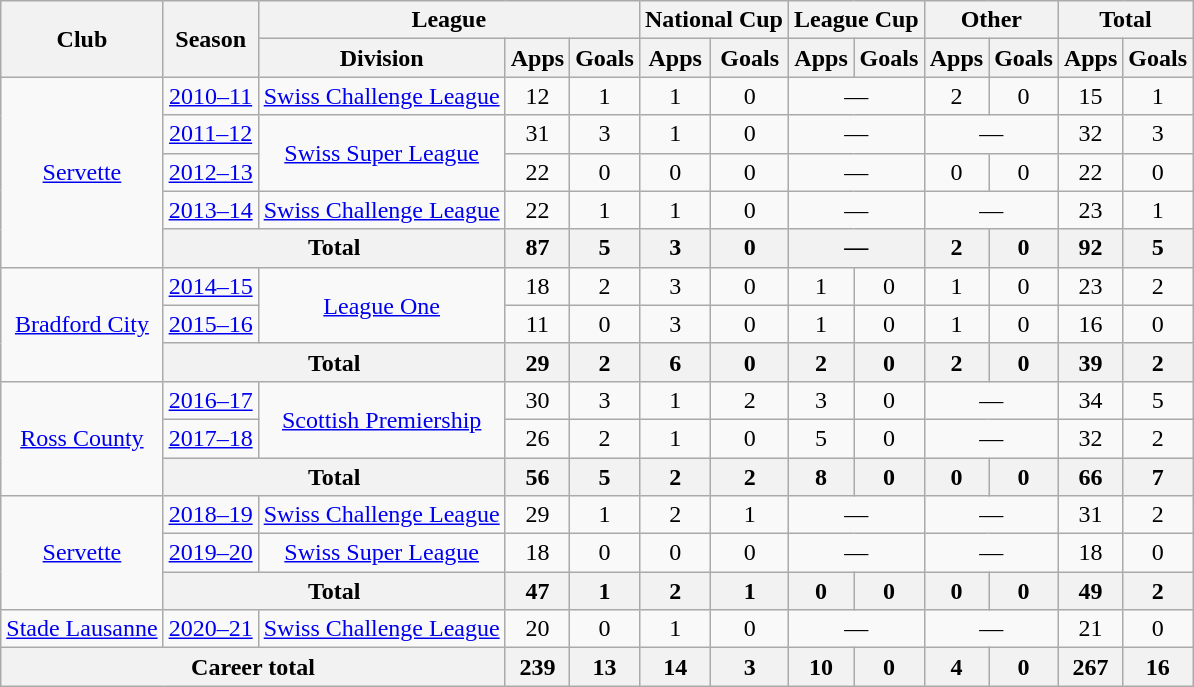<table class="wikitable" style="text-align: center">
<tr>
<th rowspan="2">Club</th>
<th rowspan="2">Season</th>
<th colspan="3">League</th>
<th colspan="2">National Cup</th>
<th colspan="2">League Cup</th>
<th colspan="2">Other</th>
<th colspan="2">Total</th>
</tr>
<tr>
<th>Division</th>
<th>Apps</th>
<th>Goals</th>
<th>Apps</th>
<th>Goals</th>
<th>Apps</th>
<th>Goals</th>
<th>Apps</th>
<th>Goals</th>
<th>Apps</th>
<th>Goals</th>
</tr>
<tr>
<td rowspan="5"><a href='#'>Servette</a></td>
<td><a href='#'>2010–11</a></td>
<td><a href='#'>Swiss Challenge League</a></td>
<td>12</td>
<td>1</td>
<td>1</td>
<td>0</td>
<td colspan="2">—</td>
<td>2</td>
<td>0</td>
<td>15</td>
<td>1</td>
</tr>
<tr>
<td><a href='#'>2011–12</a></td>
<td rowspan="2"><a href='#'>Swiss Super League</a></td>
<td>31</td>
<td>3</td>
<td>1</td>
<td>0</td>
<td colspan="2">—</td>
<td colspan="2">—</td>
<td>32</td>
<td>3</td>
</tr>
<tr>
<td><a href='#'>2012–13</a></td>
<td>22</td>
<td>0</td>
<td>0</td>
<td>0</td>
<td colspan="2">—</td>
<td>0</td>
<td>0</td>
<td>22</td>
<td>0</td>
</tr>
<tr>
<td><a href='#'>2013–14</a></td>
<td><a href='#'>Swiss Challenge League</a></td>
<td>22</td>
<td>1</td>
<td>1</td>
<td>0</td>
<td colspan="2">—</td>
<td colspan="2">—</td>
<td>23</td>
<td>1</td>
</tr>
<tr>
<th colspan="2">Total</th>
<th>87</th>
<th>5</th>
<th>3</th>
<th>0</th>
<th colspan="2">—</th>
<th>2</th>
<th>0</th>
<th>92</th>
<th>5</th>
</tr>
<tr>
<td rowspan="3"><a href='#'>Bradford City</a></td>
<td><a href='#'>2014–15</a></td>
<td rowspan="2"><a href='#'>League One</a></td>
<td>18</td>
<td>2</td>
<td>3</td>
<td>0</td>
<td>1</td>
<td>0</td>
<td>1</td>
<td>0</td>
<td>23</td>
<td>2</td>
</tr>
<tr>
<td><a href='#'>2015–16</a></td>
<td>11</td>
<td>0</td>
<td>3</td>
<td>0</td>
<td>1</td>
<td>0</td>
<td>1</td>
<td>0</td>
<td>16</td>
<td>0</td>
</tr>
<tr>
<th colspan="2">Total</th>
<th>29</th>
<th>2</th>
<th>6</th>
<th>0</th>
<th>2</th>
<th>0</th>
<th>2</th>
<th>0</th>
<th>39</th>
<th>2</th>
</tr>
<tr>
<td rowspan="3"><a href='#'>Ross County</a></td>
<td><a href='#'>2016–17</a></td>
<td rowspan="2"><a href='#'>Scottish Premiership</a></td>
<td>30</td>
<td>3</td>
<td>1</td>
<td>2</td>
<td>3</td>
<td>0</td>
<td colspan="2">—</td>
<td>34</td>
<td>5</td>
</tr>
<tr>
<td><a href='#'>2017–18</a></td>
<td>26</td>
<td>2</td>
<td>1</td>
<td>0</td>
<td>5</td>
<td>0</td>
<td colspan="2">—</td>
<td>32</td>
<td>2</td>
</tr>
<tr>
<th colspan="2">Total</th>
<th>56</th>
<th>5</th>
<th>2</th>
<th>2</th>
<th>8</th>
<th>0</th>
<th>0</th>
<th>0</th>
<th>66</th>
<th>7</th>
</tr>
<tr>
<td rowspan=3><a href='#'>Servette</a></td>
<td><a href='#'>2018–19</a></td>
<td><a href='#'>Swiss Challenge League</a></td>
<td>29</td>
<td>1</td>
<td>2</td>
<td>1</td>
<td colspan="2">—</td>
<td colspan="2">—</td>
<td>31</td>
<td>2</td>
</tr>
<tr>
<td><a href='#'>2019–20</a></td>
<td><a href='#'>Swiss Super League</a></td>
<td>18</td>
<td>0</td>
<td>0</td>
<td>0</td>
<td colspan="2">—</td>
<td colspan="2">—</td>
<td>18</td>
<td>0</td>
</tr>
<tr>
<th colspan=2>Total</th>
<th>47</th>
<th>1</th>
<th>2</th>
<th>1</th>
<th>0</th>
<th>0</th>
<th>0</th>
<th>0</th>
<th>49</th>
<th>2</th>
</tr>
<tr>
<td><a href='#'>Stade Lausanne</a></td>
<td><a href='#'>2020–21</a></td>
<td><a href='#'>Swiss Challenge League</a></td>
<td>20</td>
<td>0</td>
<td>1</td>
<td>0</td>
<td colspan="2">—</td>
<td colspan="2">—</td>
<td>21</td>
<td>0</td>
</tr>
<tr>
<th colspan="3">Career total</th>
<th>239</th>
<th>13</th>
<th>14</th>
<th>3</th>
<th>10</th>
<th>0</th>
<th>4</th>
<th>0</th>
<th>267</th>
<th>16</th>
</tr>
</table>
